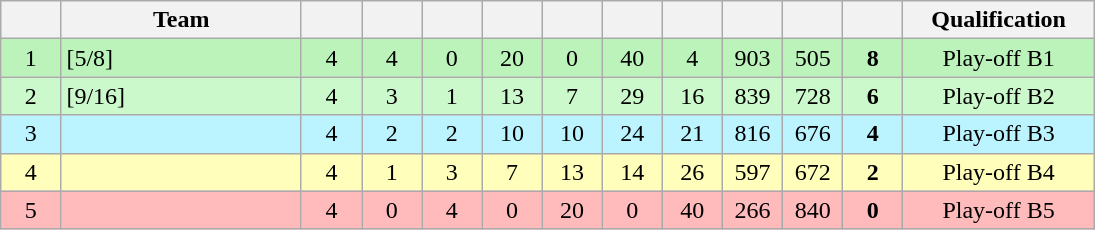<table class=wikitable style="text-align:center" width=730>
<tr>
<th width=5.5%></th>
<th width=22%>Team</th>
<th width=5.5%></th>
<th width=5.5%></th>
<th width=5.5%></th>
<th width=5.5%></th>
<th width=5.5%></th>
<th width=5.5%></th>
<th width=5.5%></th>
<th width=5.5%></th>
<th width=5.5%></th>
<th width=5.5%></th>
<th width=18%>Qualification</th>
</tr>
<tr bgcolor=#bbf3bb>
<td>1</td>
<td style="text-align:left"> [5/8]</td>
<td>4</td>
<td>4</td>
<td>0</td>
<td>20</td>
<td>0</td>
<td>40</td>
<td>4</td>
<td>903</td>
<td>505</td>
<td><strong>8</strong></td>
<td>Play-off B1</td>
</tr>
<tr bgcolor=#ccf9cc>
<td>2</td>
<td style="text-align:left"> [9/16]</td>
<td>4</td>
<td>3</td>
<td>1</td>
<td>13</td>
<td>7</td>
<td>29</td>
<td>16</td>
<td>839</td>
<td>728</td>
<td><strong>6</strong></td>
<td>Play-off B2</td>
</tr>
<tr bgcolor=#bbf3ff>
<td>3</td>
<td style="text-align:left"></td>
<td>4</td>
<td>2</td>
<td>2</td>
<td>10</td>
<td>10</td>
<td>24</td>
<td>21</td>
<td>816</td>
<td>676</td>
<td><strong>4</strong></td>
<td>Play-off B3</td>
</tr>
<tr bgcolor=#ffffbb>
<td>4</td>
<td style="text-align:left"></td>
<td>4</td>
<td>1</td>
<td>3</td>
<td>7</td>
<td>13</td>
<td>14</td>
<td>26</td>
<td>597</td>
<td>672</td>
<td><strong>2</strong></td>
<td>Play-off B4</td>
</tr>
<tr bgcolor=#ffbbbb>
<td>5</td>
<td style="text-align:left"></td>
<td>4</td>
<td>0</td>
<td>4</td>
<td>0</td>
<td>20</td>
<td>0</td>
<td>40</td>
<td>266</td>
<td>840</td>
<td><strong>0</strong></td>
<td>Play-off B5</td>
</tr>
</table>
